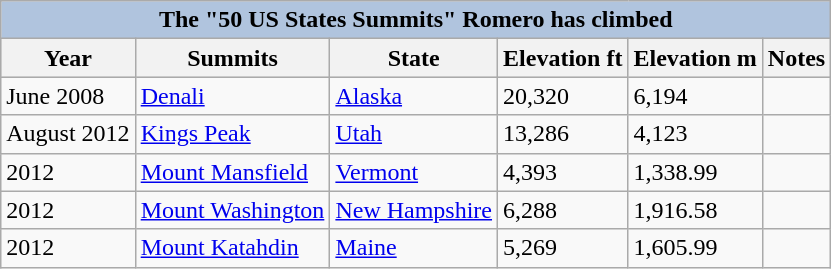<table class="wikitable">
<tr>
<th colspan="6" style="background: LightSteelBlue;">The "50 US States Summits" Romero has climbed</th>
</tr>
<tr bgcolor="#CCCCCC" align="center">
<th>Year</th>
<th>Summits</th>
<th>State</th>
<th>Elevation ft</th>
<th>Elevation m</th>
<th>Notes</th>
</tr>
<tr>
<td>June 2008</td>
<td><a href='#'>Denali</a></td>
<td><a href='#'>Alaska</a></td>
<td>20,320</td>
<td>6,194</td>
<td></td>
</tr>
<tr>
<td>August 2012</td>
<td><a href='#'>Kings Peak</a></td>
<td><a href='#'>Utah</a></td>
<td>13,286</td>
<td>4,123</td>
<td></td>
</tr>
<tr>
<td>2012</td>
<td><a href='#'>Mount Mansfield</a></td>
<td><a href='#'>Vermont</a></td>
<td>4,393</td>
<td>1,338.99</td>
<td></td>
</tr>
<tr>
<td>2012</td>
<td><a href='#'>Mount Washington</a></td>
<td><a href='#'>New Hampshire</a></td>
<td>6,288</td>
<td>1,916.58</td>
<td></td>
</tr>
<tr>
<td>2012</td>
<td><a href='#'>Mount Katahdin</a></td>
<td><a href='#'>Maine</a></td>
<td>5,269</td>
<td>1,605.99</td>
<td></td>
</tr>
</table>
